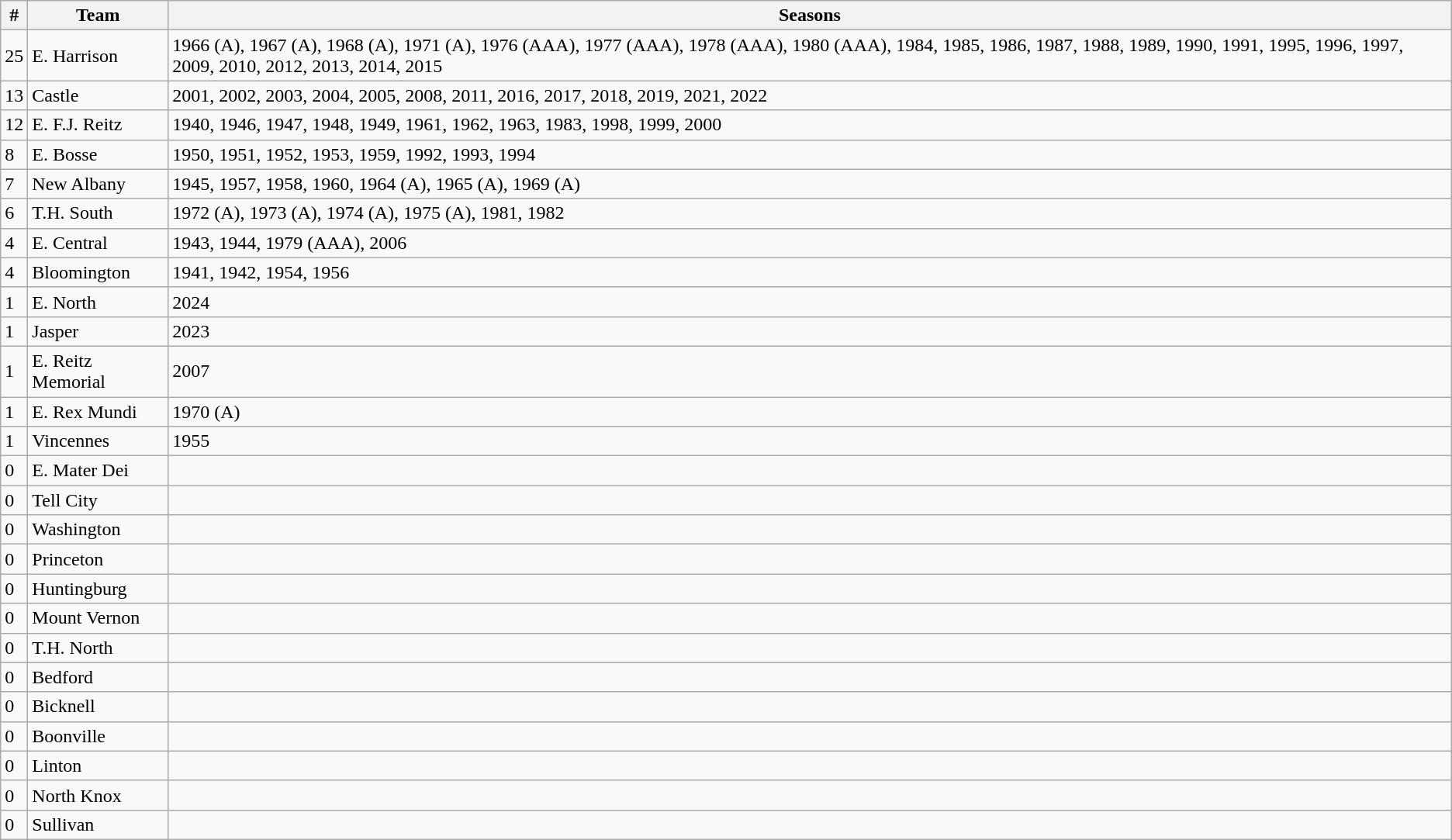<table class="wikitable" style=>
<tr>
<th>#</th>
<th>Team</th>
<th>Seasons</th>
</tr>
<tr>
<td>25</td>
<td>E. Harrison</td>
<td>1966 (A), 1967 (A), 1968 (A), 1971 (A), 1976 (AAA), 1977 (AAA), 1978 (AAA), 1980 (AAA), 1984, 1985, 1986, 1987, 1988, 1989, 1990, 1991, 1995, 1996, 1997, 2009, 2010, 2012, 2013, 2014, 2015</td>
</tr>
<tr>
<td>13</td>
<td>Castle</td>
<td>2001, 2002, 2003, 2004, 2005, 2008, 2011, 2016, 2017, 2018, 2019, 2021, 2022</td>
</tr>
<tr>
<td>12</td>
<td>E. F.J. Reitz</td>
<td>1940, 1946, 1947, 1948, 1949, 1961, 1962, 1963, 1983, 1998, 1999, 2000</td>
</tr>
<tr>
<td>8</td>
<td>E. Bosse</td>
<td>1950, 1951, 1952, 1953, 1959, 1992, 1993, 1994</td>
</tr>
<tr>
<td>7</td>
<td>New Albany</td>
<td>1945, 1957, 1958, 1960, 1964 (A), 1965 (A), 1969 (A)</td>
</tr>
<tr>
<td>6</td>
<td>T.H. South</td>
<td>1972 (A), 1973 (A), 1974 (A), 1975 (A), 1981, 1982</td>
</tr>
<tr>
<td>4</td>
<td>E. Central</td>
<td>1943, 1944, 1979 (AAA), 2006</td>
</tr>
<tr>
<td>4</td>
<td>Bloomington</td>
<td>1941, 1942, 1954, 1956</td>
</tr>
<tr>
<td>1</td>
<td>E. North</td>
<td>2024</td>
</tr>
<tr>
<td>1</td>
<td>Jasper</td>
<td>2023</td>
</tr>
<tr>
<td>1</td>
<td>E. Reitz Memorial</td>
<td>2007</td>
</tr>
<tr>
<td>1</td>
<td>E. Rex Mundi</td>
<td>1970 (A)</td>
</tr>
<tr>
<td>1</td>
<td>Vincennes</td>
<td>1955</td>
</tr>
<tr>
<td>0</td>
<td>E. Mater Dei</td>
<td></td>
</tr>
<tr>
<td>0</td>
<td>Tell City</td>
<td></td>
</tr>
<tr>
<td>0</td>
<td>Washington</td>
<td></td>
</tr>
<tr>
<td>0</td>
<td>Princeton</td>
<td></td>
</tr>
<tr>
<td>0</td>
<td>Huntingburg</td>
<td></td>
</tr>
<tr>
<td>0</td>
<td>Mount Vernon</td>
<td></td>
</tr>
<tr>
<td>0</td>
<td>T.H. North</td>
<td></td>
</tr>
<tr>
<td>0</td>
<td>Bedford</td>
<td></td>
</tr>
<tr>
<td>0</td>
<td>Bicknell</td>
<td></td>
</tr>
<tr>
<td>0</td>
<td>Boonville</td>
<td></td>
</tr>
<tr>
<td>0</td>
<td>Linton</td>
<td></td>
</tr>
<tr>
<td>0</td>
<td>North Knox</td>
<td></td>
</tr>
<tr>
<td>0</td>
<td>Sullivan</td>
<td></td>
</tr>
</table>
